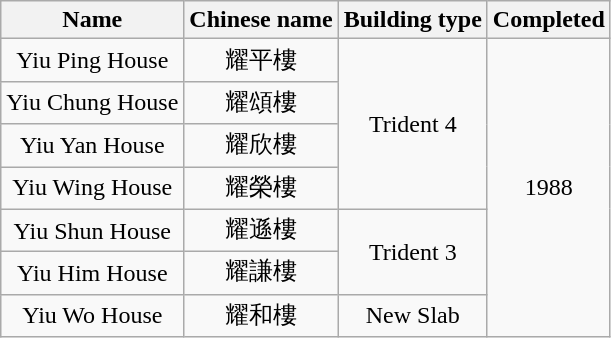<table class="wikitable" style="text-align: center">
<tr>
<th>Name</th>
<th>Chinese name</th>
<th>Building type</th>
<th>Completed</th>
</tr>
<tr>
<td>Yiu Ping House</td>
<td>耀平樓</td>
<td rowspan="4">Trident 4</td>
<td rowspan="7">1988</td>
</tr>
<tr>
<td>Yiu Chung House</td>
<td>耀頌樓</td>
</tr>
<tr>
<td>Yiu Yan House</td>
<td>耀欣樓</td>
</tr>
<tr>
<td>Yiu Wing House</td>
<td>耀榮樓</td>
</tr>
<tr>
<td>Yiu Shun House</td>
<td>耀遜樓</td>
<td rowspan="2">Trident 3</td>
</tr>
<tr>
<td>Yiu Him House</td>
<td>耀謙樓</td>
</tr>
<tr>
<td>Yiu Wo House</td>
<td>耀和樓</td>
<td>New Slab</td>
</tr>
</table>
